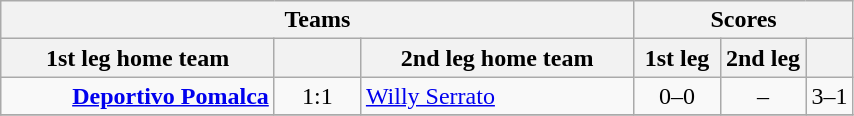<table class="wikitable" style="text-align: center;">
<tr>
<th colspan=3>Teams</th>
<th colspan=3>Scores</th>
</tr>
<tr>
<th width="175">1st leg home team</th>
<th width="50"></th>
<th width="175">2nd leg home team</th>
<th width="50">1st leg</th>
<th width="50">2nd leg</th>
<th></th>
</tr>
<tr>
<td align=right><strong><a href='#'>Deportivo Pomalca</a></strong></td>
<td>1:1</td>
<td align=left><a href='#'>Willy Serrato</a></td>
<td>0–0</td>
<td>–</td>
<td>3–1</td>
</tr>
<tr>
</tr>
</table>
